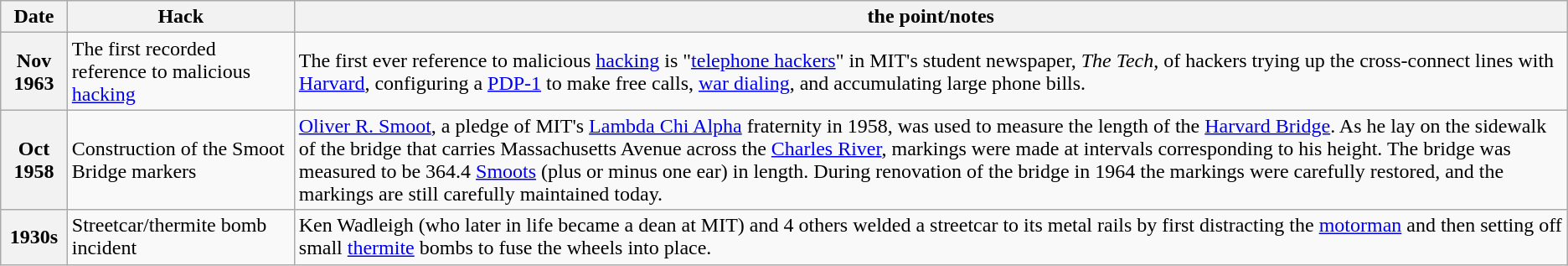<table class="wikitable mw-collapsible">
<tr>
<th>Date</th>
<th>Hack</th>
<th>the point/notes</th>
</tr>
<tr>
<th>Nov 1963</th>
<td>The first recorded reference to malicious <a href='#'>hacking</a></td>
<td>The first ever reference to malicious <a href='#'>hacking</a> is "<a href='#'>telephone hackers</a>" in MIT's student newspaper, <em>The Tech</em>, of hackers trying up the cross-connect lines with <a href='#'>Harvard</a>, configuring a <a href='#'>PDP-1</a> to make free calls, <a href='#'>war dialing</a>, and accumulating large phone bills.</td>
</tr>
<tr>
<th>Oct 1958</th>
<td>Construction of the Smoot Bridge markers</td>
<td><a href='#'>Oliver R. Smoot</a>, a pledge of MIT's <a href='#'>Lambda Chi Alpha</a> fraternity in 1958, was used to measure the length of the <a href='#'>Harvard Bridge</a>. As he lay on the sidewalk of the bridge that carries Massachusetts Avenue across the <a href='#'>Charles River</a>, markings were made at intervals corresponding to his height. The bridge was measured to be 364.4 <a href='#'>Smoots</a> (plus or minus one ear) in length. During renovation of the bridge in 1964 the markings were carefully restored, and the markings are still carefully maintained today.</td>
</tr>
<tr>
<th>1930s</th>
<td>Streetcar/thermite bomb incident</td>
<td>Ken Wadleigh (who later in life became a dean at MIT) and 4 others welded a streetcar to its metal rails by first distracting the <a href='#'>motorman</a> and then setting off small <a href='#'>thermite</a> bombs to fuse the wheels into place.</td>
</tr>
</table>
